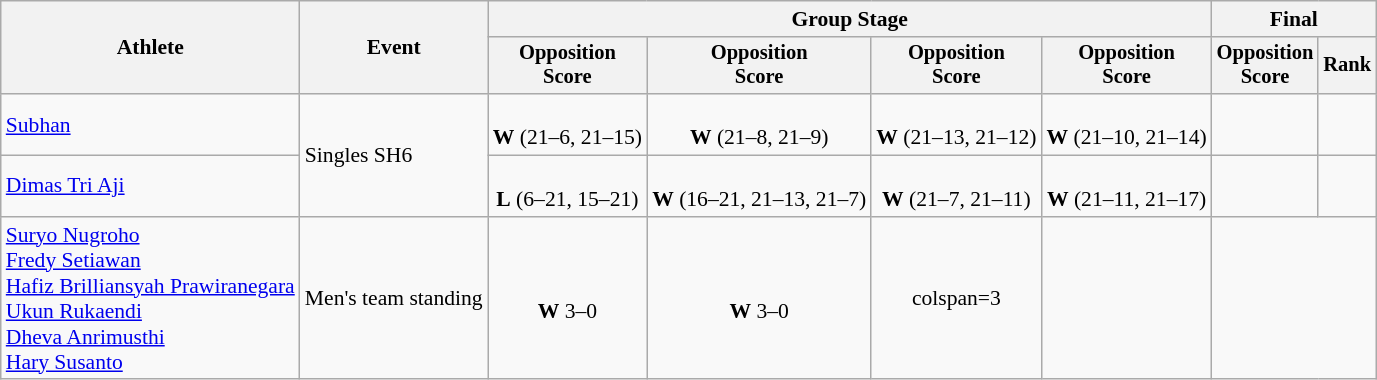<table class="wikitable" style="font-size:90%; text-align:center">
<tr>
<th rowspan="2">Athlete</th>
<th rowspan="2">Event</th>
<th colspan="4">Group Stage</th>
<th colspan="2">Final</th>
</tr>
<tr style="font-size:95%">
<th>Opposition<br>Score</th>
<th>Opposition<br>Score</th>
<th>Opposition<br>Score</th>
<th>Opposition<br>Score</th>
<th>Opposition<br>Score</th>
<th>Rank</th>
</tr>
<tr>
<td align="left"><a href='#'>Subhan</a></td>
<td rowspan="2" align="left">Singles SH6</td>
<td><br><strong>W</strong> (21–6, 21–15)</td>
<td><br><strong>W</strong> (21–8, 21–9)</td>
<td><br><strong>W</strong> (21–13, 21–12)</td>
<td><br><strong>W</strong> (21–10, 21–14)</td>
<td></td>
<td></td>
</tr>
<tr>
<td align="left"><a href='#'>Dimas Tri Aji</a></td>
<td><br><strong>L</strong> (6–21, 15–21)</td>
<td><br><strong>W</strong> (16–21, 21–13, 21–7)</td>
<td><br><strong>W</strong> (21–7, 21–11)</td>
<td><br><strong>W</strong> (21–11, 21–17)</td>
<td></td>
<td></td>
</tr>
<tr>
<td align="left"><a href='#'>Suryo Nugroho</a><br><a href='#'>Fredy Setiawan</a><br><a href='#'>Hafiz Brilliansyah Prawiranegara</a><br><a href='#'>Ukun Rukaendi</a><br><a href='#'>Dheva Anrimusthi</a><br><a href='#'>Hary Susanto</a></td>
<td align="left">Men's team standing</td>
<td><br><strong>W</strong> 3–0</td>
<td><br><strong>W</strong> 3–0</td>
<td>colspan=3 </td>
<td></td>
</tr>
</table>
